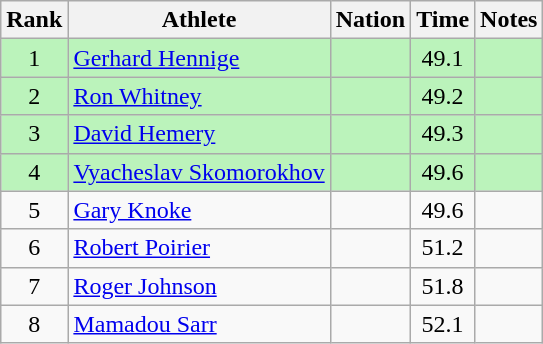<table class="wikitable sortable" style="text-align:center">
<tr>
<th>Rank</th>
<th>Athlete</th>
<th>Nation</th>
<th>Time</th>
<th>Notes</th>
</tr>
<tr bgcolor=bbf3bb>
<td>1</td>
<td align="left"><a href='#'>Gerhard Hennige</a></td>
<td align="left"></td>
<td>49.1</td>
<td></td>
</tr>
<tr bgcolor=bbf3bb>
<td>2</td>
<td align="left"><a href='#'>Ron Whitney</a></td>
<td align="left"></td>
<td>49.2</td>
<td></td>
</tr>
<tr bgcolor=bbf3bb>
<td>3</td>
<td align="left"><a href='#'>David Hemery</a></td>
<td align="left"></td>
<td>49.3</td>
<td></td>
</tr>
<tr bgcolor=bbf3bb>
<td>4</td>
<td align="left"><a href='#'>Vyacheslav Skomorokhov</a></td>
<td align="left"></td>
<td>49.6</td>
<td></td>
</tr>
<tr>
<td>5</td>
<td align="left"><a href='#'>Gary Knoke</a></td>
<td align="left"></td>
<td>49.6</td>
<td></td>
</tr>
<tr>
<td>6</td>
<td align="left"><a href='#'>Robert Poirier</a></td>
<td align="left"></td>
<td>51.2</td>
<td></td>
</tr>
<tr>
<td>7</td>
<td align="left"><a href='#'>Roger Johnson</a></td>
<td align="left"></td>
<td>51.8</td>
<td></td>
</tr>
<tr>
<td>8</td>
<td align="left"><a href='#'>Mamadou Sarr</a></td>
<td align="left"></td>
<td>52.1</td>
<td></td>
</tr>
</table>
